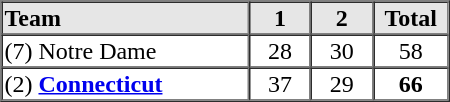<table border=1 cellspacing=0 width=300 style="margin-left:3em;">
<tr style="text-align:center; background-color:#e6e6e6;">
<th align=left width=40%>Team</th>
<th width=10%>1</th>
<th width=10%>2</th>
<th width=10%>Total</th>
</tr>
<tr style="text-align:center;">
<td align=left>(7) Notre Dame</td>
<td>28</td>
<td>30</td>
<td>58</td>
</tr>
<tr style="text-align:center;">
<td align=left>(2) <strong><a href='#'>Connecticut</a></strong></td>
<td>37</td>
<td>29</td>
<td><strong>66</strong></td>
</tr>
<tr style="text-align:center;">
</tr>
</table>
